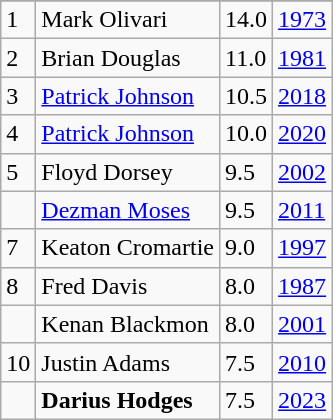<table class="wikitable">
<tr>
</tr>
<tr>
<td>1</td>
<td>Mark Olivari</td>
<td>14.0</td>
<td><a href='#'>1973</a></td>
</tr>
<tr>
<td>2</td>
<td>Brian Douglas</td>
<td>11.0</td>
<td><a href='#'>1981</a></td>
</tr>
<tr>
<td>3</td>
<td><a href='#'>Patrick Johnson</a></td>
<td>10.5</td>
<td><a href='#'>2018</a></td>
</tr>
<tr>
<td>4</td>
<td><a href='#'>Patrick Johnson</a></td>
<td>10.0</td>
<td><a href='#'>2020</a></td>
</tr>
<tr>
<td>5</td>
<td>Floyd Dorsey</td>
<td>9.5</td>
<td><a href='#'>2002</a></td>
</tr>
<tr>
<td></td>
<td><a href='#'>Dezman Moses</a></td>
<td>9.5</td>
<td><a href='#'>2011</a></td>
</tr>
<tr>
<td>7</td>
<td>Keaton Cromartie</td>
<td>9.0</td>
<td><a href='#'>1997</a></td>
</tr>
<tr>
<td>8</td>
<td>Fred Davis</td>
<td>8.0</td>
<td><a href='#'>1987</a></td>
</tr>
<tr>
<td></td>
<td>Kenan Blackmon</td>
<td>8.0</td>
<td><a href='#'>2001</a></td>
</tr>
<tr>
<td>10</td>
<td>Justin Adams</td>
<td>7.5</td>
<td><a href='#'>2010</a></td>
</tr>
<tr>
<td></td>
<td><strong>Darius Hodges</strong></td>
<td>7.5</td>
<td><a href='#'>2023</a></td>
</tr>
</table>
